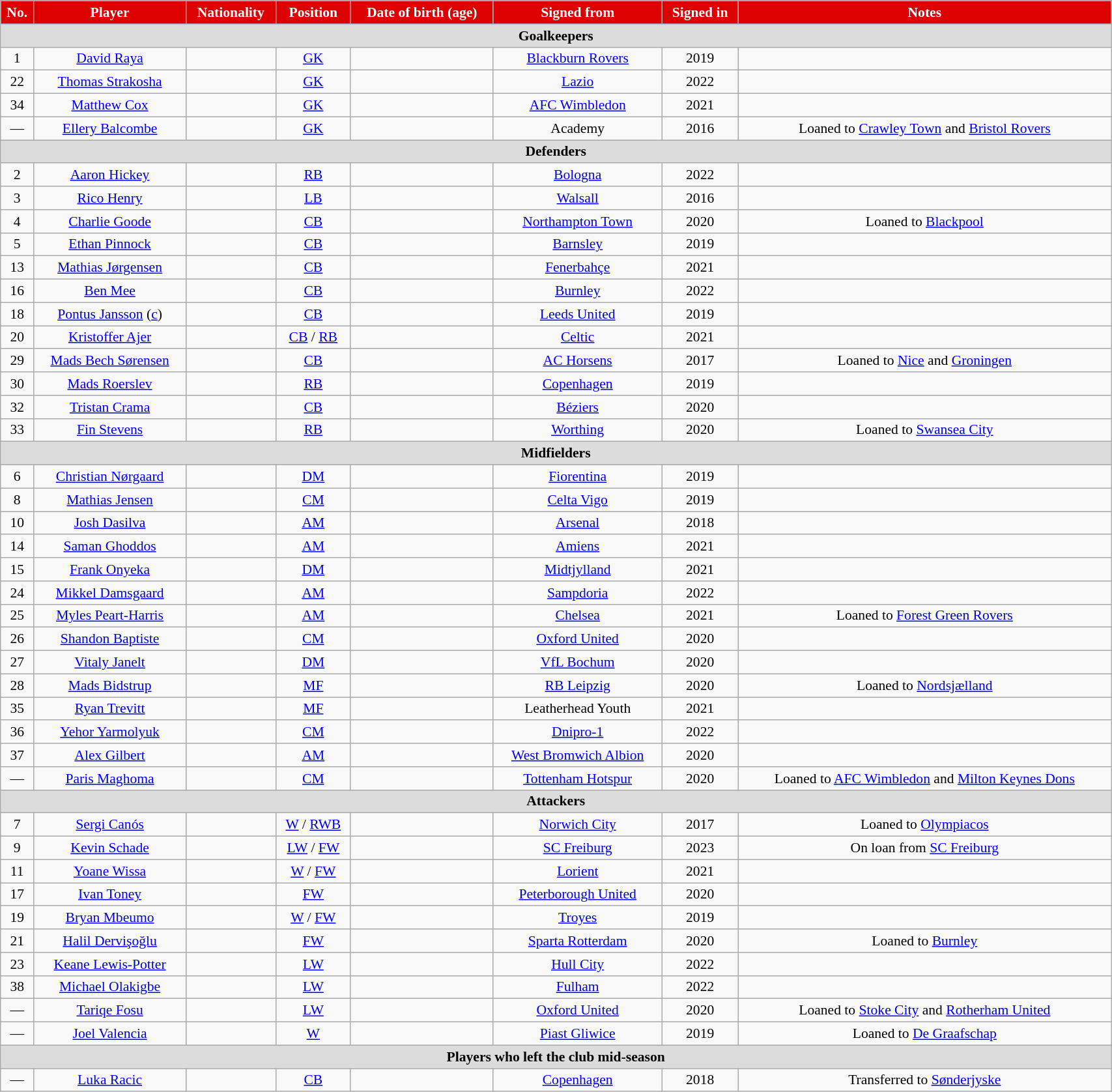<table class="wikitable" style="text-align:center; font-size:90%; width:90%;">
<tr>
<th style="background:#d00; color:white;">No.</th>
<th style="background:#d00; color:white;">Player</th>
<th style="background:#d00; color:white;">Nationality</th>
<th style="background:#d00; color:white;">Position</th>
<th style="background:#d00; color:white;">Date of birth (age)</th>
<th style="background:#d00; color:white;">Signed from</th>
<th style="background:#d00; color:white;">Signed in</th>
<th style="background:#d00; color:white;">Notes</th>
</tr>
<tr>
<th colspan="8" scope="row" style="background:#dcdcdc;">Goalkeepers</th>
</tr>
<tr>
<td>1</td>
<td><a href='#'>David Raya</a></td>
<td></td>
<td><a href='#'>GK</a></td>
<td></td>
<td><a href='#'>Blackburn Rovers</a></td>
<td>2019</td>
<td></td>
</tr>
<tr>
<td>22</td>
<td><a href='#'>Thomas Strakosha</a></td>
<td></td>
<td><a href='#'>GK</a></td>
<td></td>
<td><a href='#'>Lazio</a></td>
<td>2022</td>
<td></td>
</tr>
<tr>
<td>34</td>
<td><a href='#'>Matthew Cox</a></td>
<td></td>
<td><a href='#'>GK</a></td>
<td></td>
<td><a href='#'>AFC Wimbledon</a></td>
<td>2021</td>
<td></td>
</tr>
<tr>
<td>—</td>
<td><a href='#'>Ellery Balcombe</a></td>
<td></td>
<td><a href='#'>GK</a></td>
<td></td>
<td>Academy</td>
<td>2016</td>
<td>Loaned to <a href='#'>Crawley Town</a> and <a href='#'>Bristol Rovers</a></td>
</tr>
<tr>
<th colspan="8" scope="row" style="background:#dcdcdc;">Defenders</th>
</tr>
<tr>
<td>2</td>
<td><a href='#'>Aaron Hickey</a></td>
<td></td>
<td><a href='#'>RB</a></td>
<td></td>
<td><a href='#'>Bologna</a></td>
<td>2022</td>
<td></td>
</tr>
<tr>
<td>3</td>
<td><a href='#'>Rico Henry</a></td>
<td></td>
<td><a href='#'>LB</a></td>
<td></td>
<td><a href='#'>Walsall</a></td>
<td>2016</td>
<td></td>
</tr>
<tr>
<td>4</td>
<td><a href='#'>Charlie Goode</a></td>
<td></td>
<td><a href='#'>CB</a></td>
<td></td>
<td><a href='#'>Northampton Town</a></td>
<td>2020</td>
<td>Loaned to <a href='#'>Blackpool</a></td>
</tr>
<tr>
<td>5</td>
<td><a href='#'>Ethan Pinnock</a></td>
<td></td>
<td><a href='#'>CB</a></td>
<td></td>
<td><a href='#'>Barnsley</a></td>
<td>2019</td>
<td></td>
</tr>
<tr>
<td>13</td>
<td><a href='#'>Mathias Jørgensen</a></td>
<td></td>
<td><a href='#'>CB</a></td>
<td></td>
<td><a href='#'>Fenerbahçe</a></td>
<td>2021</td>
<td></td>
</tr>
<tr>
<td>16</td>
<td><a href='#'>Ben Mee</a></td>
<td></td>
<td><a href='#'>CB</a></td>
<td></td>
<td><a href='#'>Burnley</a></td>
<td>2022</td>
<td></td>
</tr>
<tr>
<td>18</td>
<td><a href='#'>Pontus Jansson</a> (<a href='#'>c</a>)</td>
<td></td>
<td><a href='#'>CB</a></td>
<td></td>
<td><a href='#'>Leeds United</a></td>
<td>2019</td>
<td></td>
</tr>
<tr>
<td>20</td>
<td><a href='#'>Kristoffer Ajer</a></td>
<td></td>
<td><a href='#'>CB</a> / <a href='#'>RB</a></td>
<td></td>
<td><a href='#'>Celtic</a></td>
<td>2021</td>
<td></td>
</tr>
<tr>
<td>29</td>
<td><a href='#'>Mads Bech Sørensen</a></td>
<td></td>
<td><a href='#'>CB</a></td>
<td></td>
<td><a href='#'>AC Horsens</a></td>
<td>2017</td>
<td>Loaned to <a href='#'>Nice</a> and <a href='#'>Groningen</a></td>
</tr>
<tr>
<td>30</td>
<td><a href='#'>Mads Roerslev</a></td>
<td></td>
<td><a href='#'>RB</a></td>
<td></td>
<td><a href='#'>Copenhagen</a></td>
<td>2019</td>
<td></td>
</tr>
<tr>
<td>32</td>
<td><a href='#'>Tristan Crama</a></td>
<td></td>
<td><a href='#'>CB</a></td>
<td></td>
<td><a href='#'>Béziers</a></td>
<td>2020</td>
<td></td>
</tr>
<tr>
<td>33</td>
<td><a href='#'>Fin Stevens</a></td>
<td></td>
<td><a href='#'>RB</a></td>
<td></td>
<td><a href='#'>Worthing</a></td>
<td>2020</td>
<td>Loaned to <a href='#'>Swansea City</a></td>
</tr>
<tr>
<th colspan="8" scope="row" style="background:#dcdcdc;">Midfielders</th>
</tr>
<tr>
<td>6</td>
<td><a href='#'>Christian Nørgaard</a></td>
<td></td>
<td><a href='#'>DM</a></td>
<td></td>
<td><a href='#'>Fiorentina</a></td>
<td>2019</td>
<td></td>
</tr>
<tr>
<td>8</td>
<td><a href='#'>Mathias Jensen</a></td>
<td></td>
<td><a href='#'>CM</a></td>
<td></td>
<td><a href='#'>Celta Vigo</a></td>
<td>2019</td>
<td></td>
</tr>
<tr>
<td>10</td>
<td><a href='#'>Josh Dasilva</a></td>
<td></td>
<td><a href='#'>AM</a></td>
<td></td>
<td><a href='#'>Arsenal</a></td>
<td>2018</td>
<td></td>
</tr>
<tr>
<td>14</td>
<td><a href='#'>Saman Ghoddos</a></td>
<td></td>
<td><a href='#'>AM</a></td>
<td></td>
<td><a href='#'>Amiens</a></td>
<td>2021</td>
<td></td>
</tr>
<tr>
<td>15</td>
<td><a href='#'>Frank Onyeka</a></td>
<td></td>
<td><a href='#'>DM</a></td>
<td></td>
<td><a href='#'>Midtjylland</a></td>
<td>2021</td>
<td></td>
</tr>
<tr>
<td>24</td>
<td><a href='#'>Mikkel Damsgaard</a></td>
<td></td>
<td><a href='#'>AM</a></td>
<td></td>
<td><a href='#'>Sampdoria</a></td>
<td>2022</td>
<td></td>
</tr>
<tr>
<td>25</td>
<td><a href='#'>Myles Peart-Harris</a></td>
<td></td>
<td><a href='#'>AM</a></td>
<td></td>
<td><a href='#'>Chelsea</a></td>
<td>2021</td>
<td>Loaned to <a href='#'>Forest Green Rovers</a></td>
</tr>
<tr>
<td>26</td>
<td><a href='#'>Shandon Baptiste</a></td>
<td></td>
<td><a href='#'>CM</a></td>
<td></td>
<td><a href='#'>Oxford United</a></td>
<td>2020</td>
<td></td>
</tr>
<tr>
<td>27</td>
<td><a href='#'>Vitaly Janelt</a></td>
<td></td>
<td><a href='#'>DM</a></td>
<td></td>
<td><a href='#'>VfL Bochum</a></td>
<td>2020</td>
<td></td>
</tr>
<tr>
<td>28</td>
<td><a href='#'>Mads Bidstrup</a></td>
<td></td>
<td><a href='#'>MF</a></td>
<td></td>
<td><a href='#'>RB Leipzig</a></td>
<td>2020</td>
<td>Loaned to <a href='#'>Nordsjælland</a></td>
</tr>
<tr>
<td>35</td>
<td><a href='#'>Ryan Trevitt</a></td>
<td></td>
<td><a href='#'>MF</a></td>
<td></td>
<td>Leatherhead Youth</td>
<td>2021</td>
<td></td>
</tr>
<tr>
<td>36</td>
<td><a href='#'>Yehor Yarmolyuk</a></td>
<td></td>
<td><a href='#'>CM</a></td>
<td></td>
<td><a href='#'>Dnipro-1</a></td>
<td>2022</td>
<td></td>
</tr>
<tr>
<td>37</td>
<td><a href='#'>Alex Gilbert</a></td>
<td></td>
<td><a href='#'>AM</a></td>
<td></td>
<td><a href='#'>West Bromwich Albion</a></td>
<td>2020</td>
<td></td>
</tr>
<tr>
<td>―</td>
<td><a href='#'>Paris Maghoma</a></td>
<td></td>
<td><a href='#'>CM</a></td>
<td></td>
<td><a href='#'>Tottenham Hotspur</a></td>
<td>2020</td>
<td>Loaned to <a href='#'>AFC Wimbledon</a> and <a href='#'>Milton Keynes Dons</a></td>
</tr>
<tr>
<th colspan="8" scope="row" style="background:#dcdcdc;">Attackers</th>
</tr>
<tr>
<td>7</td>
<td><a href='#'>Sergi Canós</a></td>
<td></td>
<td><a href='#'>W</a> / <a href='#'>RWB</a></td>
<td></td>
<td><a href='#'>Norwich City</a></td>
<td>2017</td>
<td>Loaned to <a href='#'>Olympiacos</a></td>
</tr>
<tr>
<td>9</td>
<td><a href='#'>Kevin Schade</a></td>
<td></td>
<td><a href='#'>LW</a> / <a href='#'>FW</a></td>
<td></td>
<td><a href='#'>SC Freiburg</a></td>
<td>2023</td>
<td>On loan from <a href='#'>SC Freiburg</a></td>
</tr>
<tr>
<td>11</td>
<td><a href='#'>Yoane Wissa</a></td>
<td></td>
<td><a href='#'>W</a> / <a href='#'>FW</a></td>
<td></td>
<td><a href='#'>Lorient</a></td>
<td>2021</td>
<td></td>
</tr>
<tr>
<td>17</td>
<td><a href='#'>Ivan Toney</a></td>
<td></td>
<td><a href='#'>FW</a></td>
<td></td>
<td><a href='#'>Peterborough United</a></td>
<td>2020</td>
<td></td>
</tr>
<tr>
<td>19</td>
<td><a href='#'>Bryan Mbeumo</a></td>
<td></td>
<td><a href='#'>W</a> / <a href='#'>FW</a></td>
<td></td>
<td><a href='#'>Troyes</a></td>
<td>2019</td>
<td></td>
</tr>
<tr>
<td>21</td>
<td><a href='#'>Halil Dervişoğlu</a></td>
<td></td>
<td><a href='#'>FW</a></td>
<td></td>
<td><a href='#'>Sparta Rotterdam</a></td>
<td>2020</td>
<td>Loaned to <a href='#'>Burnley</a></td>
</tr>
<tr>
<td>23</td>
<td><a href='#'>Keane Lewis-Potter</a></td>
<td></td>
<td><a href='#'>LW</a></td>
<td></td>
<td><a href='#'>Hull City</a></td>
<td>2022</td>
<td></td>
</tr>
<tr>
<td>38</td>
<td><a href='#'>Michael Olakigbe</a></td>
<td></td>
<td><a href='#'>LW</a></td>
<td></td>
<td><a href='#'>Fulham</a></td>
<td>2022</td>
<td></td>
</tr>
<tr>
<td>―</td>
<td><a href='#'>Tariqe Fosu</a></td>
<td></td>
<td><a href='#'>LW</a></td>
<td></td>
<td><a href='#'>Oxford United</a></td>
<td>2020</td>
<td>Loaned to <a href='#'>Stoke City</a> and <a href='#'>Rotherham United</a></td>
</tr>
<tr>
<td>―</td>
<td><a href='#'>Joel Valencia</a></td>
<td></td>
<td><a href='#'>W</a></td>
<td></td>
<td><a href='#'>Piast Gliwice</a></td>
<td>2019</td>
<td>Loaned to <a href='#'>De Graafschap</a></td>
</tr>
<tr>
<th colspan="8" scope="row" style="background:#dcdcdc;">Players who left the club mid-season</th>
</tr>
<tr>
<td>―</td>
<td><a href='#'>Luka Racic</a></td>
<td></td>
<td><a href='#'>CB</a></td>
<td></td>
<td><a href='#'>Copenhagen</a></td>
<td>2018</td>
<td>Transferred to <a href='#'>Sønderjyske</a></td>
</tr>
</table>
